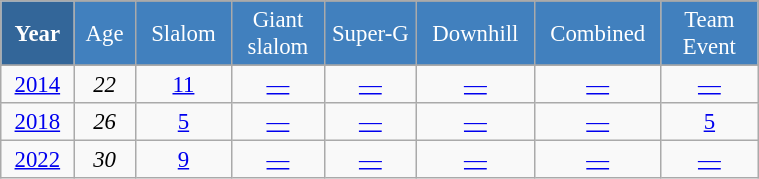<table class="wikitable" style="font-size:95%; text-align:center; border:grey solid 1px; border-collapse:collapse;" width="40%">
<tr style="background-color:#369; color:white;">
<td rowspan="2" colspan="1" width="4%"><strong>Year</strong></td>
</tr>
<tr style="background-color:#4180be; color:white;">
<td width="3%">Age</td>
<td width="5%">Slalom</td>
<td width="5%">Giant<br>slalom</td>
<td width="5%">Super-G</td>
<td width="5%">Downhill</td>
<td width="5%">Combined</td>
<td width="5%">Team<br> Event </td>
</tr>
<tr style="background-color:#8CB2D8; color:white;">
</tr>
<tr>
<td><a href='#'>2014</a></td>
<td><em>22</em></td>
<td><a href='#'>11</a></td>
<td><a href='#'>—</a></td>
<td><a href='#'>—</a></td>
<td><a href='#'>—</a></td>
<td><a href='#'>—</a></td>
<td><a href='#'>—</a></td>
</tr>
<tr>
<td><a href='#'>2018</a></td>
<td><em>26</em></td>
<td><a href='#'>5</a></td>
<td><a href='#'>—</a></td>
<td><a href='#'>—</a></td>
<td><a href='#'>—</a></td>
<td><a href='#'>—</a></td>
<td><a href='#'>5</a></td>
</tr>
<tr>
<td><a href='#'>2022</a></td>
<td><em>30</em></td>
<td><a href='#'>9</a></td>
<td><a href='#'>—</a></td>
<td><a href='#'>—</a></td>
<td><a href='#'>—</a></td>
<td><a href='#'>—</a></td>
<td><a href='#'>—</a></td>
</tr>
</table>
